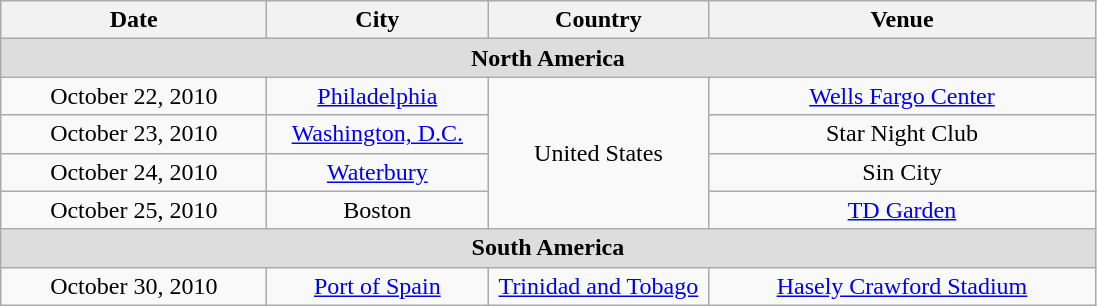<table class="wikitable" style="text-align:center;">
<tr ">
<th style="width:170px;">Date</th>
<th style="width:140px;">City</th>
<th style="width:140px;">Country</th>
<th style="width:250px;">Venue</th>
</tr>
<tr style="background:#ddd;">
<td colspan=4><strong>North America</strong></td>
</tr>
<tr>
<td>October 22, 2010</td>
<td><a href='#'>Philadelphia</a></td>
<td rowspan="4">United States</td>
<td><a href='#'>Wells Fargo Center</a></td>
</tr>
<tr>
<td>October 23, 2010</td>
<td><a href='#'>Washington, D.C.</a></td>
<td>Star Night Club</td>
</tr>
<tr>
<td>October 24, 2010</td>
<td><a href='#'>Waterbury</a></td>
<td>Sin City</td>
</tr>
<tr>
<td>October 25, 2010</td>
<td>Boston</td>
<td><a href='#'>TD Garden</a></td>
</tr>
<tr style="background:#ddd;">
<td colspan=4><strong>South America</strong></td>
</tr>
<tr>
<td>October 30, 2010</td>
<td><a href='#'>Port of Spain</a></td>
<td><a href='#'>Trinidad and Tobago</a></td>
<td><a href='#'>Hasely Crawford Stadium</a></td>
</tr>
</table>
